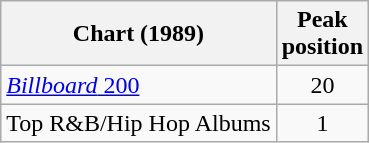<table class="wikitable">
<tr>
<th>Chart (1989)</th>
<th>Peak<br>position</th>
</tr>
<tr>
<td><a href='#'><em>Billboard</em> 200</a></td>
<td style="text-align:center">20</td>
</tr>
<tr>
<td>Top R&B/Hip Hop Albums</td>
<td style="text-align:center">1</td>
</tr>
</table>
